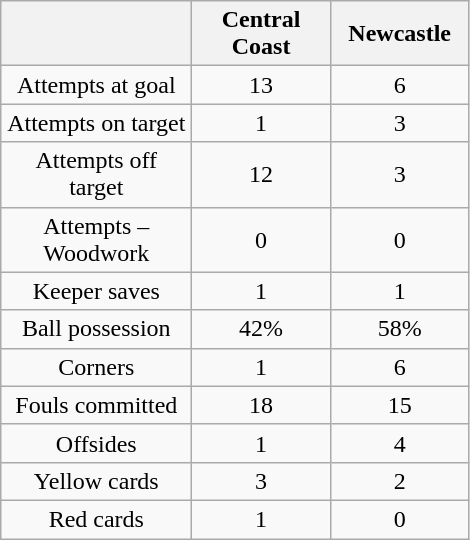<table class="wikitable" style="text-align: center">
<tr>
<th width=120></th>
<th width=85>Central Coast</th>
<th width=85>Newcastle</th>
</tr>
<tr>
<td>Attempts at goal</td>
<td>13</td>
<td>6</td>
</tr>
<tr>
<td>Attempts on target</td>
<td>1</td>
<td>3</td>
</tr>
<tr>
<td>Attempts off target</td>
<td>12</td>
<td>3</td>
</tr>
<tr>
<td>Attempts – Woodwork</td>
<td>0</td>
<td>0</td>
</tr>
<tr>
<td>Keeper saves</td>
<td>1</td>
<td>1</td>
</tr>
<tr>
<td>Ball possession</td>
<td>42%</td>
<td>58%</td>
</tr>
<tr>
<td>Corners</td>
<td>1</td>
<td>6</td>
</tr>
<tr>
<td>Fouls committed</td>
<td>18</td>
<td>15</td>
</tr>
<tr>
<td>Offsides</td>
<td>1</td>
<td>4</td>
</tr>
<tr>
<td>Yellow cards</td>
<td>3</td>
<td>2</td>
</tr>
<tr>
<td>Red cards</td>
<td>1</td>
<td>0</td>
</tr>
</table>
